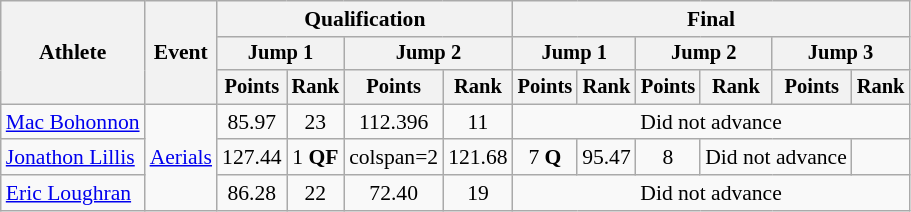<table class=wikitable style=font-size:90%;text-align:center>
<tr>
<th rowspan=3>Athlete</th>
<th rowspan=3>Event</th>
<th colspan=4>Qualification</th>
<th colspan=6>Final</th>
</tr>
<tr style=font-size:95%>
<th colspan=2>Jump 1</th>
<th colspan=2>Jump 2</th>
<th colspan=2>Jump 1</th>
<th colspan=2>Jump 2</th>
<th colspan=2>Jump 3</th>
</tr>
<tr style=font-size:95%>
<th>Points</th>
<th>Rank</th>
<th>Points</th>
<th>Rank</th>
<th>Points</th>
<th>Rank</th>
<th>Points</th>
<th>Rank</th>
<th>Points</th>
<th>Rank</th>
</tr>
<tr>
<td align=left><a href='#'>Mac Bohonnon</a></td>
<td style="text-align:left;" rowspan="3"><a href='#'>Aerials</a></td>
<td>85.97</td>
<td>23</td>
<td>112.396</td>
<td>11</td>
<td colspan=6>Did not advance</td>
</tr>
<tr>
<td align=left><a href='#'>Jonathon Lillis</a></td>
<td>127.44</td>
<td>1 <strong>QF</strong></td>
<td>colspan=2 </td>
<td>121.68</td>
<td>7 <strong>Q</strong></td>
<td>95.47</td>
<td>8</td>
<td colspan=2>Did not advance</td>
</tr>
<tr>
<td align=left><a href='#'>Eric Loughran</a></td>
<td>86.28</td>
<td>22</td>
<td>72.40</td>
<td>19</td>
<td colspan=6>Did not advance</td>
</tr>
</table>
